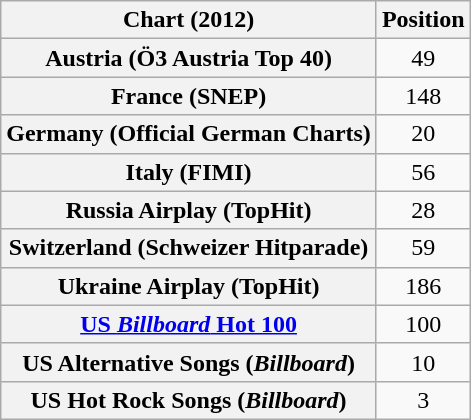<table class="wikitable sortable plainrowheaders" style="text-align:center">
<tr>
<th scope="col">Chart (2012)</th>
<th scope="col">Position</th>
</tr>
<tr>
<th scope="row">Austria (Ö3 Austria Top 40)</th>
<td>49</td>
</tr>
<tr>
<th scope="row">France (SNEP)</th>
<td>148</td>
</tr>
<tr>
<th scope="row">Germany (Official German Charts)</th>
<td>20</td>
</tr>
<tr>
<th scope="row">Italy (FIMI)</th>
<td>56</td>
</tr>
<tr>
<th scope="row">Russia Airplay (TopHit)</th>
<td>28</td>
</tr>
<tr>
<th scope="row">Switzerland (Schweizer Hitparade)</th>
<td>59</td>
</tr>
<tr>
<th scope="row">Ukraine Airplay (TopHit)</th>
<td>186</td>
</tr>
<tr>
<th scope="row"><a href='#'>US <em>Billboard</em> Hot 100</a></th>
<td>100</td>
</tr>
<tr>
<th scope="row">US Alternative Songs (<em>Billboard</em>)</th>
<td>10</td>
</tr>
<tr>
<th scope="row">US Hot Rock Songs (<em>Billboard</em>)</th>
<td>3</td>
</tr>
</table>
